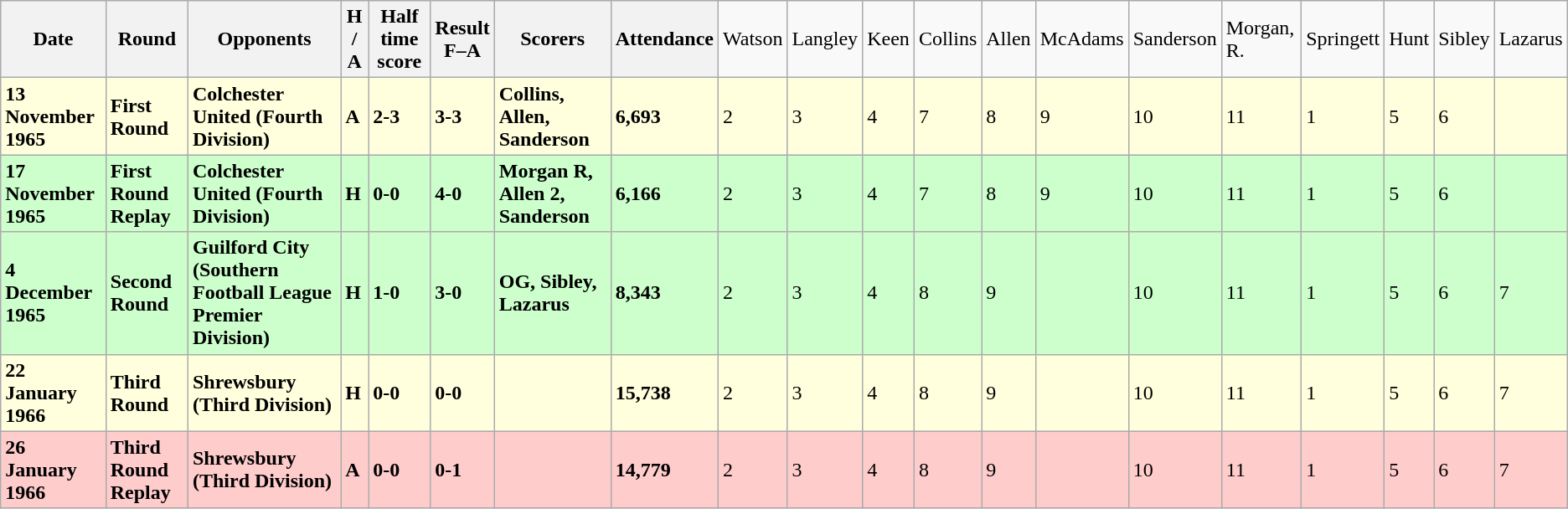<table class="wikitable">
<tr>
<th><strong>Date</strong></th>
<th><strong>Round</strong></th>
<th><strong>Opponents</strong></th>
<th><strong>H / A</strong></th>
<th><strong>Half time score</strong></th>
<th><strong>Result</strong><br><strong>F–A</strong></th>
<th><strong>Scorers</strong></th>
<th><strong>Attendance</strong></th>
<td>Watson</td>
<td>Langley</td>
<td>Keen</td>
<td>Collins</td>
<td>Allen</td>
<td>McAdams</td>
<td>Sanderson</td>
<td>Morgan, R.</td>
<td>Springett</td>
<td>Hunt</td>
<td>Sibley</td>
<td>Lazarus</td>
</tr>
<tr bgcolor="#ffffdd">
<td><strong>13 November 1965</strong></td>
<td><strong>First Round</strong></td>
<td><strong>Colchester United (Fourth Division)</strong></td>
<td><strong>A</strong></td>
<td><strong>2-3</strong></td>
<td><strong>3-3</strong></td>
<td><strong>Collins, Allen, Sanderson</strong></td>
<td><strong>6,693</strong></td>
<td>2</td>
<td>3</td>
<td>4</td>
<td>7</td>
<td>8</td>
<td>9</td>
<td>10</td>
<td>11</td>
<td>1</td>
<td>5</td>
<td>6</td>
<td></td>
</tr>
<tr bgcolor="#ccffcc">
<td><strong>17 November 1965</strong></td>
<td><strong>First Round Replay</strong></td>
<td><strong>Colchester United (Fourth Division)</strong></td>
<td><strong>H</strong></td>
<td><strong>0-0</strong></td>
<td><strong>4-0</strong></td>
<td><strong>Morgan R, Allen 2, Sanderson</strong></td>
<td><strong>6,166</strong></td>
<td>2</td>
<td>3</td>
<td>4</td>
<td>7</td>
<td>8</td>
<td>9</td>
<td>10</td>
<td>11</td>
<td>1</td>
<td>5</td>
<td>6</td>
<td></td>
</tr>
<tr bgcolor="#ccffcc">
<td><strong>4 December 1965</strong></td>
<td><strong>Second Round</strong></td>
<td><strong>Guilford City (Southern Football League Premier Division)</strong></td>
<td><strong>H</strong></td>
<td><strong>1-0</strong></td>
<td><strong>3-0</strong></td>
<td><strong>OG, Sibley, Lazarus</strong></td>
<td><strong>8,343</strong></td>
<td>2</td>
<td>3</td>
<td>4</td>
<td>8</td>
<td>9</td>
<td></td>
<td>10</td>
<td>11</td>
<td>1</td>
<td>5</td>
<td>6</td>
<td>7</td>
</tr>
<tr bgcolor="#ffffdd">
<td><strong>22 January 1966</strong></td>
<td><strong>Third Round</strong></td>
<td><strong>Shrewsbury  (Third Division)</strong></td>
<td><strong>H</strong></td>
<td><strong>0-0</strong></td>
<td><strong>0-0</strong></td>
<td></td>
<td><strong>15,738</strong></td>
<td>2</td>
<td>3</td>
<td>4</td>
<td>8</td>
<td>9</td>
<td></td>
<td>10</td>
<td>11</td>
<td>1</td>
<td>5</td>
<td>6</td>
<td>7</td>
</tr>
<tr bgcolor="#ffcccc">
<td><strong>26 January 1966</strong></td>
<td><strong>Third Round Replay</strong></td>
<td><strong>Shrewsbury  (Third Division)</strong></td>
<td><strong>A</strong></td>
<td><strong>0-0</strong></td>
<td><strong>0-1</strong></td>
<td></td>
<td><strong>14,779</strong></td>
<td>2</td>
<td>3</td>
<td>4</td>
<td>8</td>
<td>9</td>
<td></td>
<td>10</td>
<td>11</td>
<td>1</td>
<td>5</td>
<td>6</td>
<td>7</td>
</tr>
</table>
